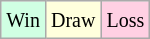<table class="wikitable">
<tr>
<td style="background-color: #d0ffe3;"><small>Win</small></td>
<td style="background-color: #ffffdd;"><small>Draw</small></td>
<td style="background-color: #ffd0e3;"><small>Loss</small></td>
</tr>
</table>
